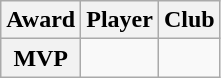<table class="wikitable">
<tr>
<th>Award</th>
<th>Player</th>
<th>Club</th>
</tr>
<tr>
<th>MVP</th>
<td></td>
<td></td>
</tr>
</table>
